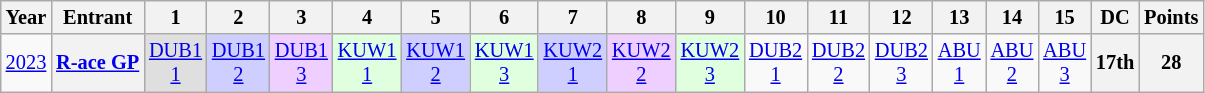<table class="wikitable" style="text-align:center; font-size:85%;">
<tr>
<th>Year</th>
<th>Entrant</th>
<th>1</th>
<th>2</th>
<th>3</th>
<th>4</th>
<th>5</th>
<th>6</th>
<th>7</th>
<th>8</th>
<th>9</th>
<th>10</th>
<th>11</th>
<th>12</th>
<th>13</th>
<th>14</th>
<th>15</th>
<th>DC</th>
<th>Points</th>
</tr>
<tr>
<td><a href='#'>2023</a></td>
<th nowrap><a href='#'>R-ace GP</a></th>
<td style="background:#DFDFDF;"><a href='#'>DUB1<br>1</a><br></td>
<td style="background:#CFCFFF;"><a href='#'>DUB1<br>2</a><br></td>
<td style="background:#EFCFFF;"><a href='#'>DUB1<br>3</a><br></td>
<td style="background:#DFFFDF;"><a href='#'>KUW1<br>1</a><br></td>
<td style="background:#CFCFFF;"><a href='#'>KUW1<br>2</a><br></td>
<td style="background:#DFFFDF;"><a href='#'>KUW1<br>3</a><br></td>
<td style="background:#CFCFFF;"><a href='#'>KUW2<br>1</a><br></td>
<td style="background:#EFCFFF;"><a href='#'>KUW2<br>2</a><br></td>
<td style="background:#DFFFDF;"><a href='#'>KUW2<br>3</a><br></td>
<td><a href='#'>DUB2<br>1</a></td>
<td><a href='#'>DUB2<br>2</a></td>
<td><a href='#'>DUB2<br>3</a></td>
<td><a href='#'>ABU<br>1</a></td>
<td><a href='#'>ABU<br>2</a></td>
<td><a href='#'>ABU<br>3</a></td>
<th>17th</th>
<th>28</th>
</tr>
</table>
